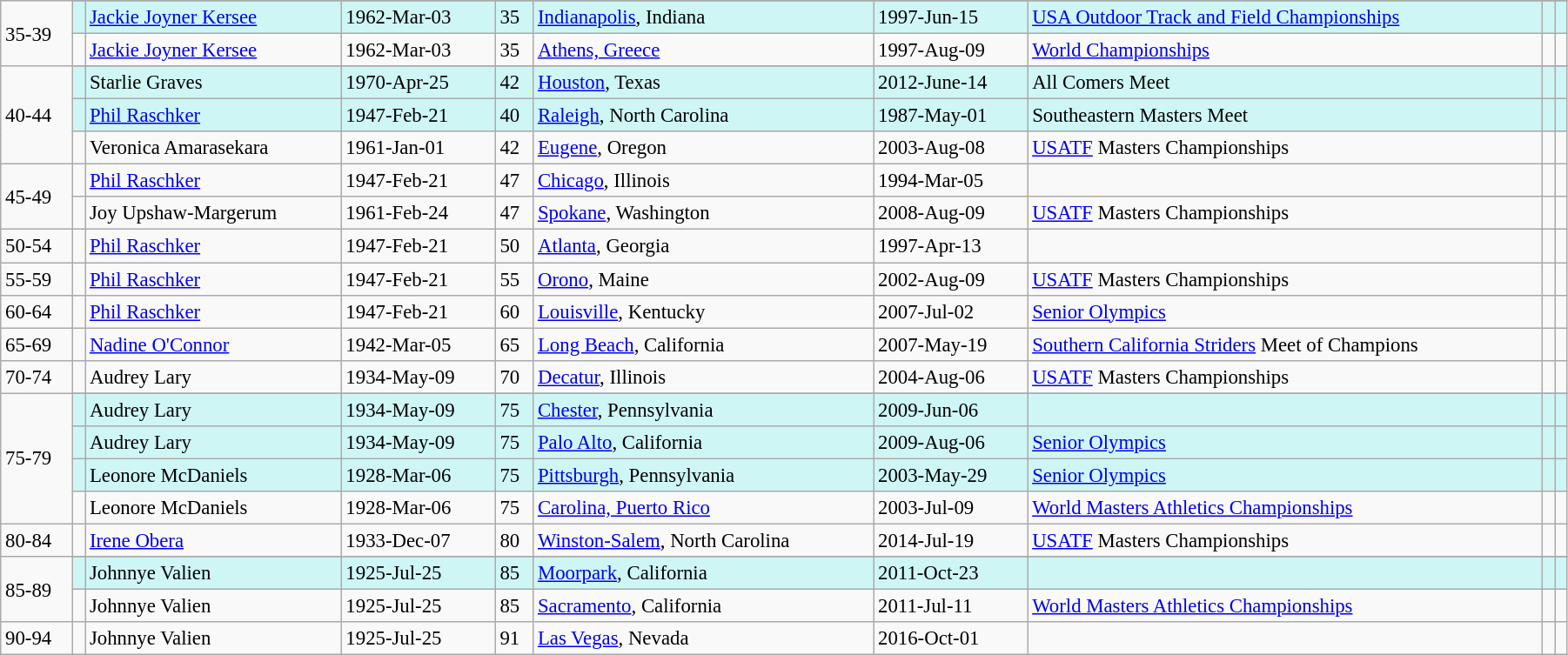<table class="wikitable" style="font-size:95%; width: 95%">
<tr>
<td rowspan=3>35-39</td>
</tr>
<tr style="background:#cef6f5;">
<td> </td>
<td><a href='#'>Jackie Joyner Kersee</a></td>
<td>1962-Mar-03</td>
<td>35</td>
<td><a href='#'>Indianapolis</a>, Indiana</td>
<td>1997-Jun-15</td>
<td><a href='#'>USA Outdoor Track and Field Championships</a></td>
<td></td>
<td></td>
</tr>
<tr>
<td> </td>
<td><a href='#'>Jackie Joyner Kersee</a></td>
<td>1962-Mar-03</td>
<td>35</td>
<td><a href='#'>Athens, Greece</a></td>
<td>1997-Aug-09</td>
<td><a href='#'>World Championships</a></td>
<td></td>
<td></td>
</tr>
<tr>
<td rowspan=4>40-44</td>
</tr>
<tr style="background:#cef6f5;">
<td> </td>
<td>Starlie Graves</td>
<td>1970-Apr-25</td>
<td>42</td>
<td><a href='#'>Houston</a>, Texas</td>
<td>2012-June-14</td>
<td>All Comers Meet</td>
<td></td>
<td></td>
</tr>
<tr style="background:#cef6f5;">
<td></td>
<td><a href='#'>Phil Raschker</a></td>
<td>1947-Feb-21</td>
<td>40</td>
<td><a href='#'>Raleigh</a>, North Carolina</td>
<td>1987-May-01</td>
<td>Southeastern Masters Meet</td>
<td></td>
<td></td>
</tr>
<tr>
<td> </td>
<td>Veronica Amarasekara</td>
<td>1961-Jan-01</td>
<td>42</td>
<td><a href='#'>Eugene</a>, Oregon</td>
<td>2003-Aug-08</td>
<td><a href='#'>USATF</a> Masters Championships</td>
<td></td>
<td></td>
</tr>
<tr>
<td rowspan=2>45-49</td>
<td> </td>
<td><a href='#'>Phil Raschker</a></td>
<td>1947-Feb-21</td>
<td>47</td>
<td><a href='#'>Chicago</a>, Illinois</td>
<td>1994-Mar-05</td>
<td></td>
<td></td>
<td></td>
</tr>
<tr>
<td> </td>
<td>Joy Upshaw-Margerum</td>
<td>1961-Feb-24</td>
<td>47</td>
<td><a href='#'>Spokane</a>, Washington</td>
<td>2008-Aug-09</td>
<td><a href='#'>USATF</a> Masters Championships</td>
<td></td>
<td></td>
</tr>
<tr>
<td>50-54</td>
<td> </td>
<td><a href='#'>Phil Raschker</a></td>
<td>1947-Feb-21</td>
<td>50</td>
<td><a href='#'>Atlanta</a>, Georgia</td>
<td>1997-Apr-13</td>
<td></td>
<td></td>
<td></td>
</tr>
<tr>
<td>55-59</td>
<td> </td>
<td><a href='#'>Phil Raschker</a></td>
<td>1947-Feb-21</td>
<td>55</td>
<td><a href='#'>Orono</a>, Maine</td>
<td>2002-Aug-09</td>
<td><a href='#'>USATF</a> Masters Championships</td>
<td></td>
<td></td>
</tr>
<tr>
<td>60-64</td>
<td> </td>
<td><a href='#'>Phil Raschker</a></td>
<td>1947-Feb-21</td>
<td>60</td>
<td><a href='#'>Louisville</a>, Kentucky</td>
<td>2007-Jul-02</td>
<td><a href='#'>Senior Olympics</a></td>
<td></td>
<td></td>
</tr>
<tr>
<td>65-69</td>
<td> </td>
<td><a href='#'>Nadine O'Connor</a></td>
<td>1942-Mar-05</td>
<td>65</td>
<td><a href='#'>Long Beach</a>, California</td>
<td>2007-May-19</td>
<td><a href='#'>Southern California Striders</a> Meet of Champions</td>
<td></td>
<td></td>
</tr>
<tr>
<td>70-74</td>
<td> </td>
<td>Audrey Lary</td>
<td>1934-May-09</td>
<td>70</td>
<td><a href='#'>Decatur</a>, Illinois</td>
<td>2004-Aug-06</td>
<td><a href='#'>USATF</a> Masters Championships</td>
<td></td>
<td></td>
</tr>
<tr>
<td rowspan=5>75-79</td>
</tr>
<tr style="background:#cef6f5;">
<td></td>
<td>Audrey Lary</td>
<td>1934-May-09</td>
<td>75</td>
<td><a href='#'>Chester</a>, Pennsylvania</td>
<td>2009-Jun-06</td>
<td></td>
<td></td>
<td></td>
</tr>
<tr style="background:#cef6f5;">
<td> </td>
<td>Audrey Lary</td>
<td>1934-May-09</td>
<td>75</td>
<td><a href='#'>Palo Alto</a>, California</td>
<td>2009-Aug-06</td>
<td><a href='#'>Senior Olympics</a></td>
<td></td>
<td></td>
</tr>
<tr style="background:#cef6f5;">
<td> </td>
<td>Leonore McDaniels</td>
<td>1928-Mar-06</td>
<td>75</td>
<td><a href='#'>Pittsburgh</a>, Pennsylvania</td>
<td>2003-May-29</td>
<td><a href='#'>Senior Olympics</a></td>
<td></td>
<td></td>
</tr>
<tr>
<td> </td>
<td>Leonore McDaniels</td>
<td>1928-Mar-06</td>
<td>75</td>
<td><a href='#'>Carolina, Puerto Rico</a></td>
<td>2003-Jul-09</td>
<td><a href='#'>World Masters Athletics Championships</a></td>
<td></td>
<td></td>
</tr>
<tr>
<td>80-84</td>
<td> </td>
<td><a href='#'>Irene Obera</a></td>
<td>1933-Dec-07</td>
<td>80</td>
<td><a href='#'>Winston-Salem</a>, North Carolina</td>
<td>2014-Jul-19</td>
<td><a href='#'>USATF</a> Masters Championships</td>
<td></td>
<td></td>
</tr>
<tr>
<td rowspan=3>85-89</td>
</tr>
<tr style="background:#cef6f5;">
<td> </td>
<td>Johnnye Valien</td>
<td>1925-Jul-25</td>
<td>85</td>
<td><a href='#'>Moorpark</a>, California</td>
<td>2011-Oct-23</td>
<td></td>
<td></td>
<td></td>
</tr>
<tr>
<td> </td>
<td>Johnnye Valien</td>
<td>1925-Jul-25</td>
<td>85</td>
<td><a href='#'>Sacramento</a>, California</td>
<td>2011-Jul-11</td>
<td><a href='#'>World Masters Athletics Championships</a></td>
<td></td>
<td></td>
</tr>
<tr>
<td>90-94</td>
<td> </td>
<td>Johnnye Valien</td>
<td>1925-Jul-25</td>
<td>91</td>
<td><a href='#'>Las Vegas</a>, Nevada</td>
<td>2016-Oct-01</td>
<td></td>
<td></td>
<td></td>
</tr>
</table>
